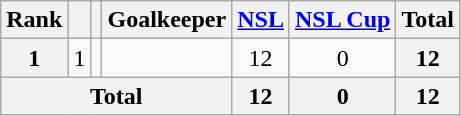<table class="wikitable sortable" style="text-align:center">
<tr>
<th>Rank</th>
<th></th>
<th></th>
<th>Goalkeeper</th>
<th><a href='#'>NSL</a></th>
<th><a href='#'>NSL Cup</a></th>
<th>Total</th>
</tr>
<tr>
<th>1</th>
<td>1</td>
<td></td>
<td align="left"></td>
<td>12</td>
<td>0</td>
<th>12</th>
</tr>
<tr>
<th colspan="4">Total</th>
<th>12</th>
<th>0</th>
<th>12</th>
</tr>
</table>
